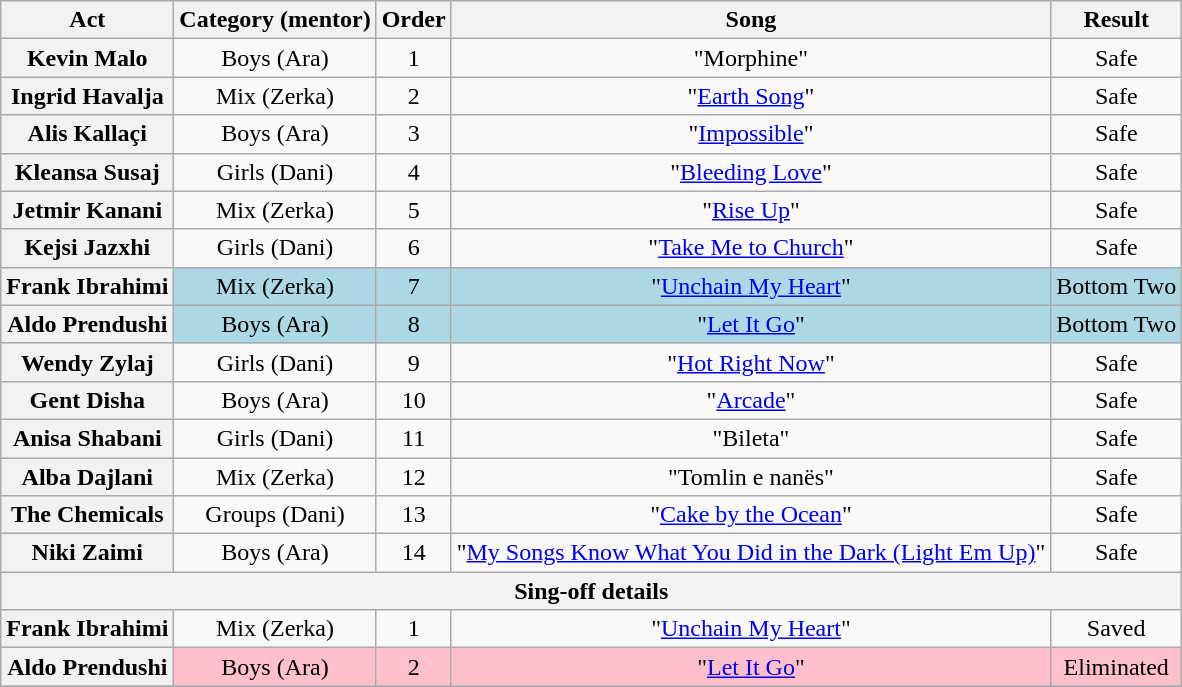<table class="wikitable plainrowheaders" style="text-align:center;">
<tr>
<th scope="col">Act</th>
<th scope="col">Category (mentor)</th>
<th scope="col">Order</th>
<th scope="col">Song</th>
<th scope="col">Result</th>
</tr>
<tr>
<th scope="row">Kevin Malo</th>
<td>Boys (Ara)</td>
<td>1</td>
<td>"Morphine"</td>
<td>Safe</td>
</tr>
<tr>
<th scope="row">Ingrid Havalja</th>
<td>Mix (Zerka)</td>
<td>2</td>
<td>"<a href='#'>Earth Song</a>"</td>
<td>Safe</td>
</tr>
<tr>
<th scope="row">Alis Kallaçi</th>
<td>Boys (Ara)</td>
<td>3</td>
<td>"<a href='#'>Impossible</a>"</td>
<td>Safe</td>
</tr>
<tr>
<th scope="row">Kleansa Susaj</th>
<td>Girls (Dani)</td>
<td>4</td>
<td>"<a href='#'>Bleeding Love</a>"</td>
<td>Safe</td>
</tr>
<tr>
<th scope="row">Jetmir Kanani</th>
<td>Mix (Zerka)</td>
<td>5</td>
<td>"<a href='#'>Rise Up</a>"</td>
<td>Safe</td>
</tr>
<tr>
<th scope="row">Kejsi Jazxhi</th>
<td>Girls (Dani)</td>
<td>6</td>
<td>"<a href='#'>Take Me to Church</a>"</td>
<td>Safe</td>
</tr>
<tr style="background:lightblue;">
<th scope="row">Frank Ibrahimi</th>
<td>Mix (Zerka)</td>
<td>7</td>
<td>"<a href='#'>Unchain My Heart</a>"</td>
<td>Bottom Two</td>
</tr>
<tr style="background:lightblue;">
<th scope="row">Aldo Prendushi</th>
<td>Boys (Ara)</td>
<td>8</td>
<td>"<a href='#'>Let It Go</a>"</td>
<td>Bottom Two</td>
</tr>
<tr>
<th scope="row">Wendy Zylaj</th>
<td>Girls (Dani)</td>
<td>9</td>
<td>"<a href='#'>Hot Right Now</a>"</td>
<td>Safe</td>
</tr>
<tr>
<th scope="row">Gent Disha</th>
<td>Boys (Ara)</td>
<td>10</td>
<td>"<a href='#'>Arcade</a>"</td>
<td>Safe</td>
</tr>
<tr>
<th scope="row">Anisa Shabani</th>
<td>Girls (Dani)</td>
<td>11</td>
<td>"Bileta"</td>
<td>Safe</td>
</tr>
<tr>
<th scope="row">Alba Dajlani</th>
<td>Mix (Zerka)</td>
<td>12</td>
<td>"Tomlin e nanës"</td>
<td>Safe</td>
</tr>
<tr>
<th scope="row">The Chemicals</th>
<td>Groups (Dani)</td>
<td>13</td>
<td>"<a href='#'>Cake by the Ocean</a>"</td>
<td>Safe</td>
</tr>
<tr>
<th scope="row">Niki Zaimi</th>
<td>Boys (Ara)</td>
<td>14</td>
<td>"<a href='#'>My Songs Know What You Did in the Dark (Light Em Up)</a>"</td>
<td>Safe</td>
</tr>
<tr>
<th colspan="5">Sing-off details</th>
</tr>
<tr>
<th scope="row">Frank Ibrahimi</th>
<td>Mix (Zerka)</td>
<td>1</td>
<td>"<a href='#'>Unchain My Heart</a>"</td>
<td>Saved</td>
</tr>
<tr style="background:pink;">
<th scope="row">Aldo Prendushi</th>
<td>Boys (Ara)</td>
<td>2</td>
<td>"<a href='#'>Let It Go</a>"</td>
<td>Eliminated</td>
</tr>
<tr>
</tr>
</table>
